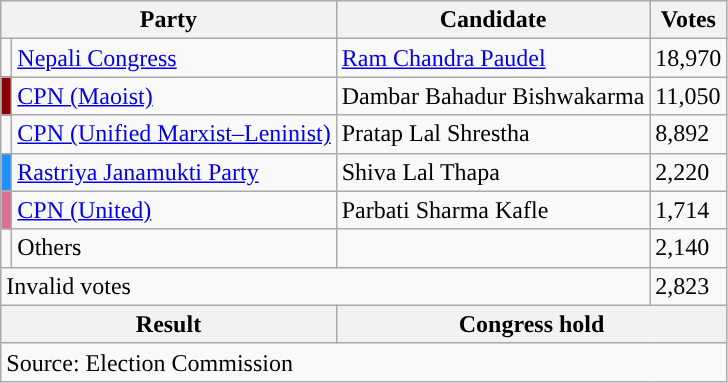<table class="wikitable">
<tr>
<th colspan="2">Party</th>
<th>Candidate</th>
<th>Votes</th>
</tr>
<tr>
<td style="background-color:"></td>
<td><a href='#'>Nepali Congress</a></td>
<td><a href='#'>Ram Chandra Paudel</a></td>
<td>18,970</td>
</tr>
<tr>
<td style="background-color:darkred"></td>
<td><a href='#'>CPN (Maoist)</a></td>
<td>Dambar Bahadur Bishwakarma</td>
<td>11,050</td>
</tr>
<tr>
<td style="background-color:"></td>
<td><a href='#'>CPN (Unified Marxist–Leninist)</a></td>
<td>Pratap Lal Shrestha</td>
<td>8,892</td>
</tr>
<tr>
<td style="background-color:dodgerblue"></td>
<td><a href='#'>Rastriya Janamukti Party</a></td>
<td>Shiva Lal Thapa</td>
<td>2,220</td>
</tr>
<tr>
<td style="background-color:palevioletred"></td>
<td><a href='#'>CPN (United)</a></td>
<td>Parbati Sharma Kafle</td>
<td>1,714</td>
</tr>
<tr>
<td></td>
<td>Others</td>
<td></td>
<td>2,140</td>
</tr>
<tr>
<td colspan="3">Invalid votes</td>
<td>2,823</td>
</tr>
<tr>
<th colspan="2">Result</th>
<th colspan="2">Congress hold</th>
</tr>
<tr>
<td colspan="4">Source: Election Commission</td>
</tr>
</table>
